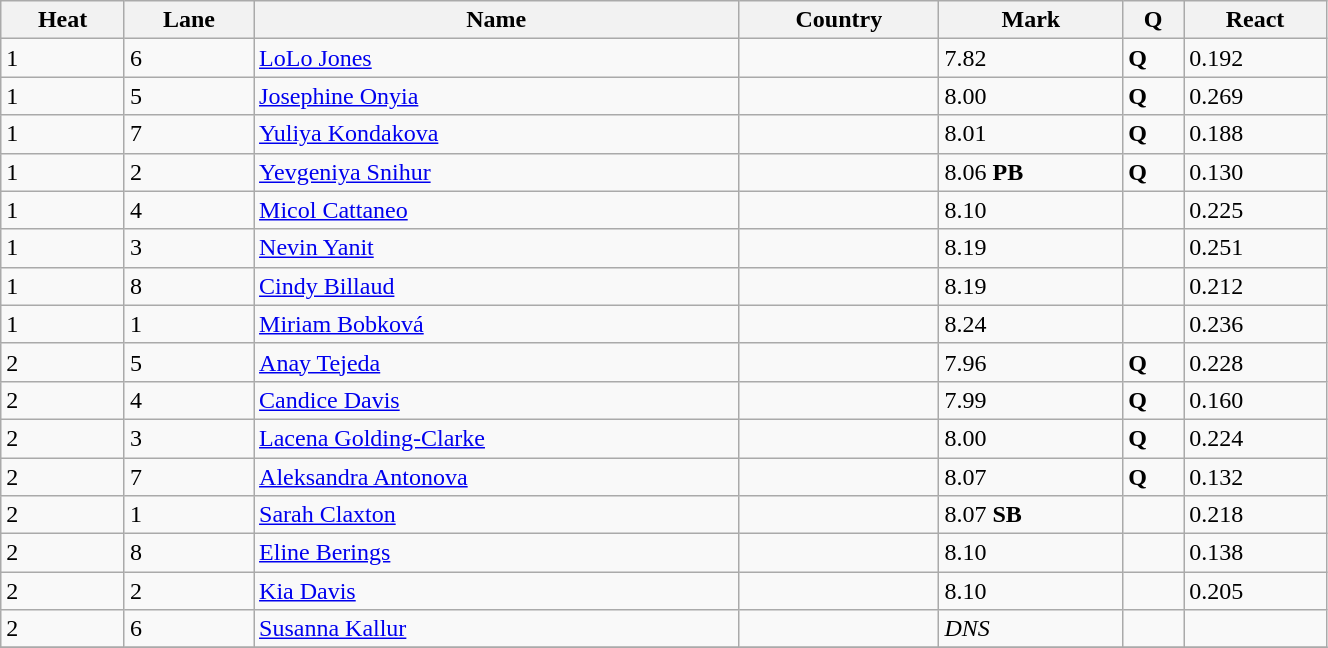<table class="wikitable sortable" width=70%>
<tr>
<th>Heat</th>
<th>Lane</th>
<th>Name</th>
<th>Country</th>
<th>Mark</th>
<th>Q</th>
<th>React</th>
</tr>
<tr>
<td>1</td>
<td>6</td>
<td><a href='#'>LoLo Jones</a></td>
<td></td>
<td>7.82</td>
<td><strong>Q</strong></td>
<td>0.192</td>
</tr>
<tr>
<td>1</td>
<td>5</td>
<td><a href='#'>Josephine Onyia</a></td>
<td></td>
<td>8.00</td>
<td><strong>Q</strong></td>
<td>0.269</td>
</tr>
<tr>
<td>1</td>
<td>7</td>
<td><a href='#'>Yuliya Kondakova</a></td>
<td></td>
<td>8.01</td>
<td><strong>Q</strong></td>
<td>0.188</td>
</tr>
<tr>
<td>1</td>
<td>2</td>
<td><a href='#'>Yevgeniya Snihur</a></td>
<td></td>
<td>8.06 <strong>PB</strong></td>
<td><strong>Q</strong></td>
<td>0.130</td>
</tr>
<tr>
<td>1</td>
<td>4</td>
<td><a href='#'>Micol Cattaneo</a></td>
<td></td>
<td>8.10</td>
<td></td>
<td>0.225</td>
</tr>
<tr>
<td>1</td>
<td>3</td>
<td><a href='#'>Nevin Yanit</a></td>
<td></td>
<td>8.19</td>
<td></td>
<td>0.251</td>
</tr>
<tr>
<td>1</td>
<td>8</td>
<td><a href='#'>Cindy Billaud</a></td>
<td></td>
<td>8.19</td>
<td></td>
<td>0.212</td>
</tr>
<tr>
<td>1</td>
<td>1</td>
<td><a href='#'>Miriam Bobková</a></td>
<td></td>
<td>8.24</td>
<td></td>
<td>0.236</td>
</tr>
<tr>
<td>2</td>
<td>5</td>
<td><a href='#'>Anay Tejeda</a></td>
<td></td>
<td>7.96</td>
<td><strong>Q</strong></td>
<td>0.228</td>
</tr>
<tr>
<td>2</td>
<td>4</td>
<td><a href='#'>Candice Davis</a></td>
<td></td>
<td>7.99</td>
<td><strong>Q</strong></td>
<td>0.160</td>
</tr>
<tr>
<td>2</td>
<td>3</td>
<td><a href='#'>Lacena Golding-Clarke</a></td>
<td></td>
<td>8.00</td>
<td><strong>Q</strong></td>
<td>0.224</td>
</tr>
<tr>
<td>2</td>
<td>7</td>
<td><a href='#'>Aleksandra Antonova</a></td>
<td></td>
<td>8.07</td>
<td><strong>Q</strong></td>
<td>0.132</td>
</tr>
<tr>
<td>2</td>
<td>1</td>
<td><a href='#'>Sarah Claxton</a></td>
<td></td>
<td>8.07 <strong>SB</strong></td>
<td></td>
<td>0.218</td>
</tr>
<tr>
<td>2</td>
<td>8</td>
<td><a href='#'>Eline Berings</a></td>
<td></td>
<td>8.10</td>
<td></td>
<td>0.138</td>
</tr>
<tr>
<td>2</td>
<td>2</td>
<td><a href='#'>Kia Davis</a></td>
<td></td>
<td>8.10</td>
<td></td>
<td>0.205</td>
</tr>
<tr>
<td>2</td>
<td>6</td>
<td><a href='#'>Susanna Kallur</a></td>
<td></td>
<td><em>DNS</em></td>
<td></td>
<td></td>
</tr>
<tr>
</tr>
</table>
